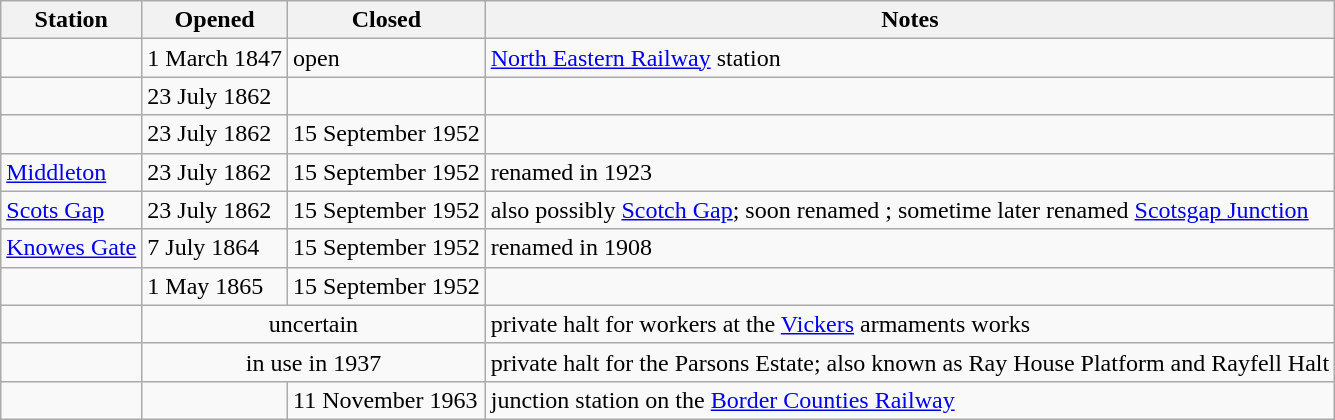<table class="wikitable sortable">
<tr>
<th>Station</th>
<th>Opened</th>
<th>Closed</th>
<th>Notes</th>
</tr>
<tr>
<td></td>
<td>1 March 1847</td>
<td>open</td>
<td><a href='#'>North Eastern Railway</a> station</td>
</tr>
<tr>
<td></td>
<td>23 July 1862</td>
<td></td>
<td></td>
</tr>
<tr>
<td></td>
<td>23 July 1862</td>
<td>15 September 1952</td>
<td></td>
</tr>
<tr>
<td><a href='#'>Middleton</a></td>
<td>23 July 1862</td>
<td>15 September 1952</td>
<td>renamed  in 1923</td>
</tr>
<tr>
<td><a href='#'>Scots Gap</a></td>
<td>23 July 1862</td>
<td>15 September 1952</td>
<td>also possibly <a href='#'>Scotch Gap</a>; soon renamed ; sometime later renamed <a href='#'>Scotsgap Junction</a></td>
</tr>
<tr>
<td><a href='#'>Knowes Gate</a></td>
<td>7 July 1864</td>
<td>15 September 1952</td>
<td>renamed  in 1908</td>
</tr>
<tr>
<td></td>
<td>1 May 1865</td>
<td>15 September 1952</td>
<td></td>
</tr>
<tr>
<td> </td>
<td colspan=2 align=center>uncertain</td>
<td>private halt for workers at the <a href='#'>Vickers</a> armaments works</td>
</tr>
<tr>
<td></td>
<td colspan=2 align=center>in use in 1937</td>
<td>private halt for the Parsons Estate; also known as Ray House Platform and Rayfell Halt</td>
</tr>
<tr>
<td></td>
<td></td>
<td>11 November 1963</td>
<td>junction station on the <a href='#'>Border Counties Railway</a></td>
</tr>
</table>
